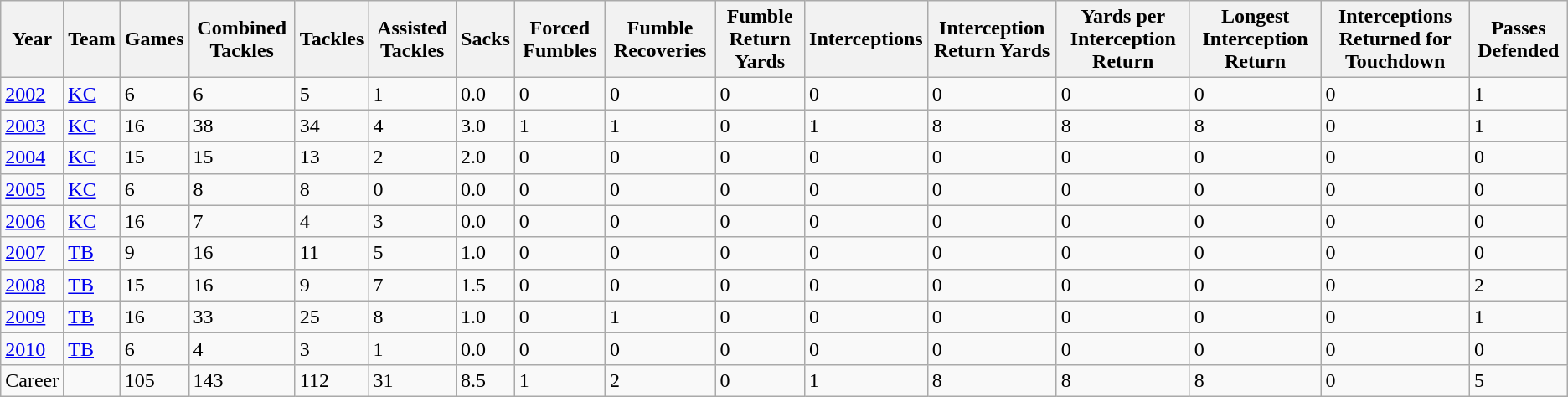<table class="wikitable">
<tr>
<th>Year</th>
<th>Team</th>
<th>Games</th>
<th>Combined Tackles</th>
<th>Tackles</th>
<th>Assisted Tackles</th>
<th>Sacks</th>
<th>Forced Fumbles</th>
<th>Fumble Recoveries</th>
<th>Fumble Return Yards</th>
<th>Interceptions</th>
<th>Interception Return Yards</th>
<th>Yards per Interception Return</th>
<th>Longest Interception Return</th>
<th>Interceptions Returned for Touchdown</th>
<th>Passes Defended</th>
</tr>
<tr>
<td><a href='#'>2002</a></td>
<td><a href='#'>KC</a></td>
<td>6</td>
<td>6</td>
<td>5</td>
<td>1</td>
<td>0.0</td>
<td>0</td>
<td>0</td>
<td>0</td>
<td>0</td>
<td>0</td>
<td>0</td>
<td>0</td>
<td>0</td>
<td>1</td>
</tr>
<tr>
<td><a href='#'>2003</a></td>
<td><a href='#'>KC</a></td>
<td>16</td>
<td>38</td>
<td>34</td>
<td>4</td>
<td>3.0</td>
<td>1</td>
<td>1</td>
<td>0</td>
<td>1</td>
<td>8</td>
<td>8</td>
<td>8</td>
<td>0</td>
<td>1</td>
</tr>
<tr>
<td><a href='#'>2004</a></td>
<td><a href='#'>KC</a></td>
<td>15</td>
<td>15</td>
<td>13</td>
<td>2</td>
<td>2.0</td>
<td>0</td>
<td>0</td>
<td>0</td>
<td>0</td>
<td>0</td>
<td>0</td>
<td>0</td>
<td>0</td>
<td>0</td>
</tr>
<tr>
<td><a href='#'>2005</a></td>
<td><a href='#'>KC</a></td>
<td>6</td>
<td>8</td>
<td>8</td>
<td>0</td>
<td>0.0</td>
<td>0</td>
<td>0</td>
<td>0</td>
<td>0</td>
<td>0</td>
<td>0</td>
<td>0</td>
<td>0</td>
<td>0</td>
</tr>
<tr>
<td><a href='#'>2006</a></td>
<td><a href='#'>KC</a></td>
<td>16</td>
<td>7</td>
<td>4</td>
<td>3</td>
<td>0.0</td>
<td>0</td>
<td>0</td>
<td>0</td>
<td>0</td>
<td>0</td>
<td>0</td>
<td>0</td>
<td>0</td>
<td>0</td>
</tr>
<tr>
<td><a href='#'>2007</a></td>
<td><a href='#'>TB</a></td>
<td>9</td>
<td>16</td>
<td>11</td>
<td>5</td>
<td>1.0</td>
<td>0</td>
<td>0</td>
<td>0</td>
<td>0</td>
<td>0</td>
<td>0</td>
<td>0</td>
<td>0</td>
<td>0</td>
</tr>
<tr>
<td><a href='#'>2008</a></td>
<td><a href='#'>TB</a></td>
<td>15</td>
<td>16</td>
<td>9</td>
<td>7</td>
<td>1.5</td>
<td>0</td>
<td>0</td>
<td>0</td>
<td>0</td>
<td>0</td>
<td>0</td>
<td>0</td>
<td>0</td>
<td>2</td>
</tr>
<tr>
<td><a href='#'>2009</a></td>
<td><a href='#'>TB</a></td>
<td>16</td>
<td>33</td>
<td>25</td>
<td>8</td>
<td>1.0</td>
<td>0</td>
<td>1</td>
<td>0</td>
<td>0</td>
<td>0</td>
<td>0</td>
<td>0</td>
<td>0</td>
<td>1</td>
</tr>
<tr>
<td><a href='#'>2010</a></td>
<td><a href='#'>TB</a></td>
<td>6</td>
<td>4</td>
<td>3</td>
<td>1</td>
<td>0.0</td>
<td>0</td>
<td>0</td>
<td>0</td>
<td>0</td>
<td>0</td>
<td>0</td>
<td>0</td>
<td>0</td>
<td>0</td>
</tr>
<tr>
<td>Career</td>
<td></td>
<td>105</td>
<td>143</td>
<td>112</td>
<td>31</td>
<td>8.5</td>
<td>1</td>
<td>2</td>
<td>0</td>
<td>1</td>
<td>8</td>
<td>8</td>
<td>8</td>
<td>0</td>
<td>5</td>
</tr>
</table>
